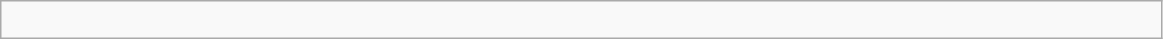<table class="wikitable" width=775px>
<tr>
<td><br></td>
</tr>
</table>
